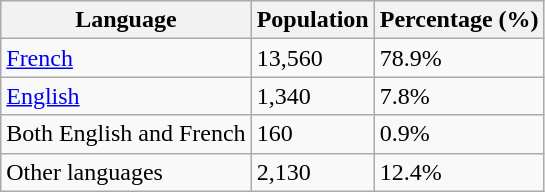<table class="wikitable">
<tr>
<th>Language</th>
<th>Population</th>
<th>Percentage (%)</th>
</tr>
<tr>
<td><a href='#'>French</a></td>
<td>13,560</td>
<td>78.9%</td>
</tr>
<tr>
<td><a href='#'>English</a></td>
<td>1,340</td>
<td>7.8%</td>
</tr>
<tr>
<td>Both English and French</td>
<td>160</td>
<td>0.9%</td>
</tr>
<tr>
<td>Other languages</td>
<td>2,130</td>
<td>12.4%</td>
</tr>
</table>
